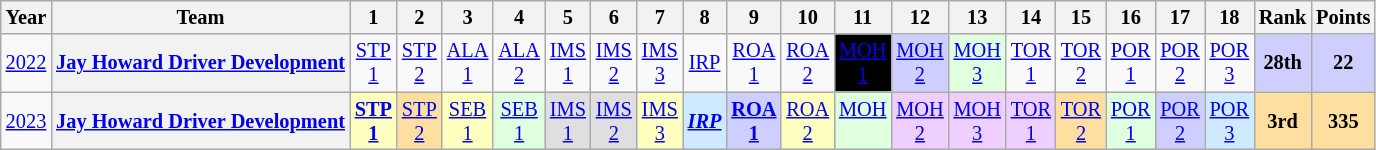<table class="wikitable" style="text-align:center; font-size:85%">
<tr>
<th>Year</th>
<th>Team</th>
<th>1</th>
<th>2</th>
<th>3</th>
<th>4</th>
<th>5</th>
<th>6</th>
<th>7</th>
<th>8</th>
<th>9</th>
<th>10</th>
<th>11</th>
<th>12</th>
<th>13</th>
<th>14</th>
<th>15</th>
<th>16</th>
<th>17</th>
<th>18</th>
<th>Rank</th>
<th>Points</th>
</tr>
<tr>
<td><a href='#'>2022</a></td>
<th nowrap><a href='#'>Jay Howard Driver Development</a></th>
<td><a href='#'>STP<br>1</a></td>
<td><a href='#'>STP<br>2</a></td>
<td><a href='#'>ALA<br>1</a></td>
<td><a href='#'>ALA<br>2</a></td>
<td><a href='#'>IMS<br>1</a></td>
<td><a href='#'>IMS<br>2</a></td>
<td><a href='#'>IMS<br>3</a></td>
<td><a href='#'>IRP</a></td>
<td><a href='#'>ROA<br>1</a></td>
<td><a href='#'>ROA<br>2</a></td>
<td style="background:#000000; color:#FFFFFF;"><a href='#'><span>MOH<br>1</span></a><br></td>
<td style=background:#CFCFFF;><a href='#'>MOH<br>2</a><br></td>
<td style=background:#DFFFDF;><a href='#'>MOH<br>3</a><br></td>
<td><a href='#'>TOR<br>1</a></td>
<td><a href='#'>TOR<br>2</a></td>
<td><a href='#'>POR<br>1</a></td>
<td><a href='#'>POR<br>2</a></td>
<td><a href='#'>POR<br>3</a></td>
<th style=background:#CFCFFF>28th</th>
<th style=background:#CFCFFF>22</th>
</tr>
<tr>
<td><a href='#'>2023</a></td>
<th nowrap><a href='#'>Jay Howard Driver Development</a></th>
<td style=background:#FFFFBF><strong><a href='#'>STP<br>1</a></strong><br></td>
<td style=background:#FFDF9F><a href='#'>STP<br>2</a><br></td>
<td style=background:#FFFFBF><a href='#'>SEB<br>1</a><br></td>
<td style=background:#DFFFDF><a href='#'>SEB<br>1</a><br></td>
<td style=background:#DFDFDF><a href='#'>IMS<br>1</a><br></td>
<td style=background:#DFDFDF><a href='#'>IMS<br>2</a><br></td>
<td style=background:#FFFFBF><a href='#'>IMS<br>3</a><br></td>
<td style=background:#CFEAFF><strong><em><a href='#'>IRP</a></em></strong><br></td>
<td style=background:#CFCFFF><strong><a href='#'>ROA<br>1</a></strong><br></td>
<td style=background:#FFFFBF><a href='#'>ROA<br>2</a><br></td>
<td style=background:#DFFFDF><a href='#'>MOH<br></a><br></td>
<td style=background:#EFCFFF><a href='#'>MOH<br>2</a><br></td>
<td style=background:#EFCFFF><a href='#'>MOH<br>3</a><br></td>
<td style=background:#EFCFFF><a href='#'>TOR<br>1</a><br></td>
<td style=background:#FFDF9F><a href='#'>TOR<br>2</a><br></td>
<td style=background:#DFFFDF><a href='#'>POR<br>1</a><br></td>
<td style=background:#CFCFFF><a href='#'>POR<br>2</a><br></td>
<td style=background:#CFEAFF><a href='#'>POR<br>3</a><br></td>
<th style=background:#FFDF9F>3rd</th>
<th style=background:#FFDF9F>335</th>
</tr>
</table>
